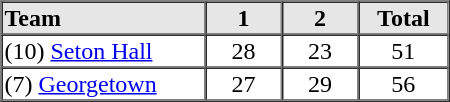<table border=1 cellspacing=0 width=300 style="margin-left:3em;">
<tr style="text-align:center; background-color:#e6e6e6;">
<th align=left width=25%>Team</th>
<th width=10%>1</th>
<th width=10%>2</th>
<th width=10%>Total</th>
</tr>
<tr style="text-align:center;">
<td align=left>(10) <a href='#'>Seton Hall</a></td>
<td>28</td>
<td>23</td>
<td>51</td>
</tr>
<tr style="text-align:center;">
<td align=left>(7) <a href='#'>Georgetown</a></td>
<td>27</td>
<td>29</td>
<td>56</td>
</tr>
<tr style="text-align:center;">
</tr>
</table>
